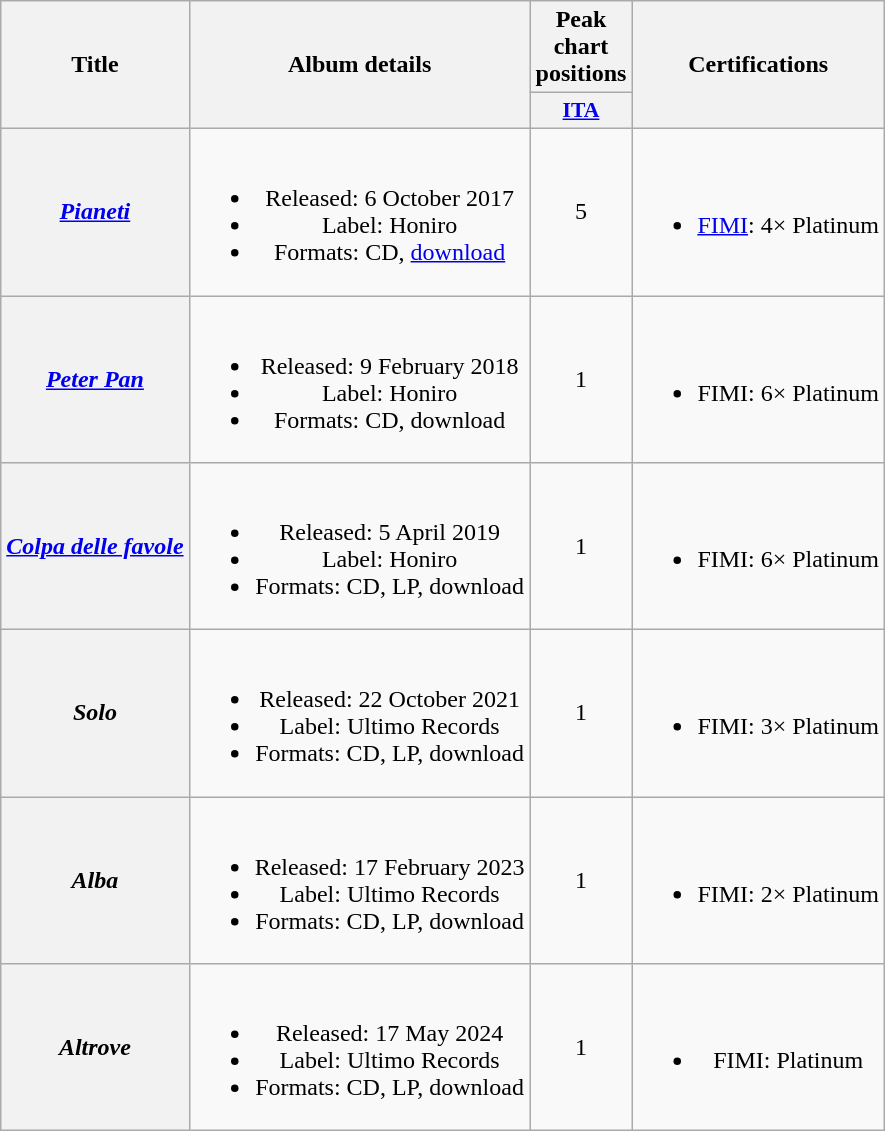<table class="wikitable plainrowheaders" style="text-align:center;">
<tr>
<th scope="col" rowspan="2">Title</th>
<th scope="col" rowspan="2">Album details</th>
<th scope="col" colspan="1">Peak chart positions</th>
<th scope="col" rowspan="2">Certifications</th>
</tr>
<tr>
<th scope="col" style="width:3em;font-size:90%;"><a href='#'>ITA</a><br></th>
</tr>
<tr>
<th scope="row"><em><a href='#'>Pianeti</a></em></th>
<td><br><ul><li>Released: 6 October 2017</li><li>Label: Honiro</li><li>Formats: CD, <a href='#'>download</a></li></ul></td>
<td>5</td>
<td><br><ul><li><a href='#'>FIMI</a>: 4× Platinum</li></ul></td>
</tr>
<tr>
<th scope="row"><em><a href='#'>Peter Pan</a></em></th>
<td><br><ul><li>Released: 9 February 2018</li><li>Label: Honiro</li><li>Formats: CD, download</li></ul></td>
<td>1</td>
<td><br><ul><li>FIMI: 6× Platinum</li></ul></td>
</tr>
<tr>
<th scope="row"><em><a href='#'>Colpa delle favole</a></em></th>
<td><br><ul><li>Released: 5 April 2019</li><li>Label: Honiro</li><li>Formats: CD, LP, download</li></ul></td>
<td>1</td>
<td><br><ul><li>FIMI: 6× Platinum</li></ul></td>
</tr>
<tr>
<th scope="row"><em>Solo</em></th>
<td><br><ul><li>Released: 22 October 2021</li><li>Label: Ultimo Records</li><li>Formats: CD, LP, download</li></ul></td>
<td>1</td>
<td><br><ul><li>FIMI: 3× Platinum</li></ul></td>
</tr>
<tr>
<th scope="row"><em>Alba</em></th>
<td><br><ul><li>Released: 17 February 2023</li><li>Label: Ultimo Records</li><li>Formats: CD, LP, download</li></ul></td>
<td>1</td>
<td><br><ul><li>FIMI: 2× Platinum</li></ul></td>
</tr>
<tr>
<th scope="row"><em>Altrove</em></th>
<td><br><ul><li>Released: 17 May 2024</li><li>Label: Ultimo Records</li><li>Formats: CD, LP, download</li></ul></td>
<td>1<br></td>
<td><br><ul><li>FIMI: Platinum</li></ul></td>
</tr>
</table>
